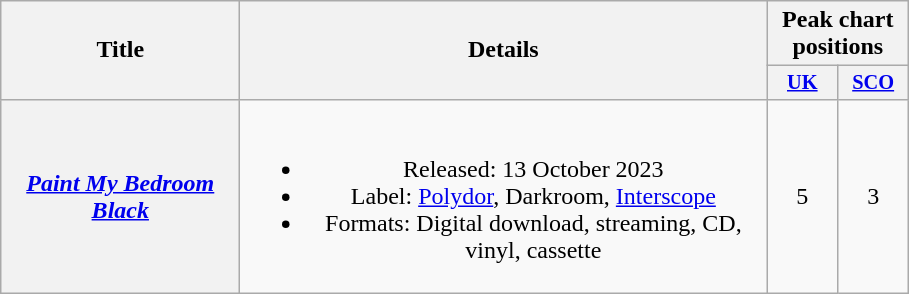<table class="wikitable plainrowheaders" style="text-align:center;">
<tr>
<th scope="col" rowspan="2" style="width:9.5em;">Title</th>
<th scope="col" rowspan="2" style="width:21.5em;">Details</th>
<th scope="col" colspan="2">Peak chart positions</th>
</tr>
<tr>
<th scope="col" style="width:3em; font-size:85%"><a href='#'>UK</a><br></th>
<th scope="col" style="width:3em; font-size:85%"><a href='#'>SCO</a><br></th>
</tr>
<tr>
<th scope="row"><em><a href='#'>Paint My Bedroom Black</a></em></th>
<td><br><ul><li>Released: 13 October 2023</li><li>Label: <a href='#'>Polydor</a>, Darkroom, <a href='#'>Interscope</a></li><li>Formats: Digital download, streaming, CD, vinyl, cassette</li></ul></td>
<td>5</td>
<td>3</td>
</tr>
</table>
